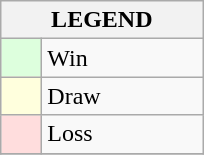<table class="wikitable">
<tr>
<th colspan="2">LEGEND</th>
</tr>
<tr>
<td style="background:#ddffdd;" width=20> </td>
<td width=100>Win</td>
</tr>
<tr>
<td style="background:#ffffdd"  width=20> </td>
<td width=100>Draw</td>
</tr>
<tr>
<td style="background:#ffdddd;" width=20> </td>
<td width=100>Loss</td>
</tr>
<tr>
</tr>
</table>
